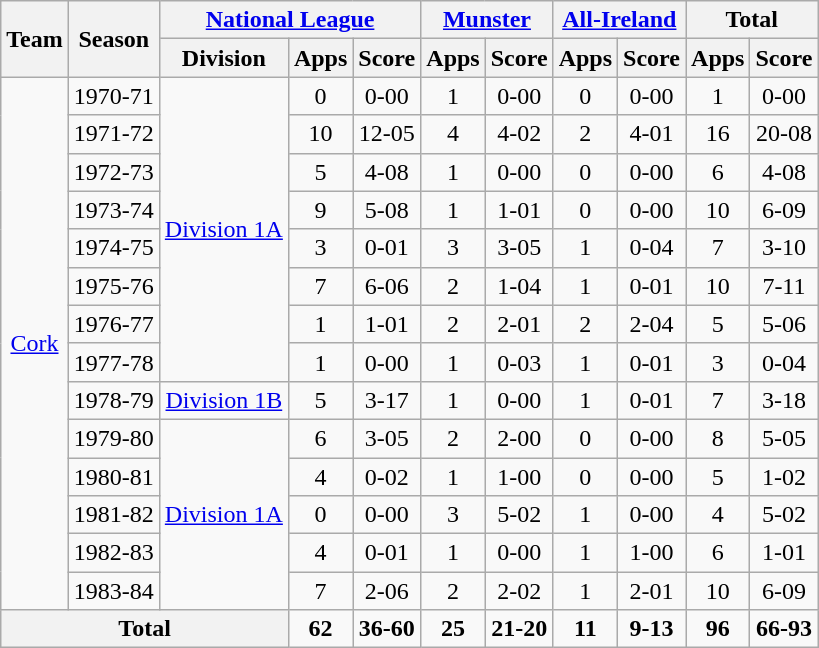<table class="wikitable" style="text-align:center">
<tr>
<th rowspan="2">Team</th>
<th rowspan="2">Season</th>
<th colspan="3"><a href='#'>National League</a></th>
<th colspan="2"><a href='#'>Munster</a></th>
<th colspan="2"><a href='#'>All-Ireland</a></th>
<th colspan="2">Total</th>
</tr>
<tr>
<th>Division</th>
<th>Apps</th>
<th>Score</th>
<th>Apps</th>
<th>Score</th>
<th>Apps</th>
<th>Score</th>
<th>Apps</th>
<th>Score</th>
</tr>
<tr>
<td rowspan="14"><a href='#'>Cork</a></td>
<td>1970-71</td>
<td rowspan="8"><a href='#'>Division 1A</a></td>
<td>0</td>
<td>0-00</td>
<td>1</td>
<td>0-00</td>
<td>0</td>
<td>0-00</td>
<td>1</td>
<td>0-00</td>
</tr>
<tr>
<td>1971-72</td>
<td>10</td>
<td>12-05</td>
<td>4</td>
<td>4-02</td>
<td>2</td>
<td>4-01</td>
<td>16</td>
<td>20-08</td>
</tr>
<tr>
<td>1972-73</td>
<td>5</td>
<td>4-08</td>
<td>1</td>
<td>0-00</td>
<td>0</td>
<td>0-00</td>
<td>6</td>
<td>4-08</td>
</tr>
<tr>
<td>1973-74</td>
<td>9</td>
<td>5-08</td>
<td>1</td>
<td>1-01</td>
<td>0</td>
<td>0-00</td>
<td>10</td>
<td>6-09</td>
</tr>
<tr>
<td>1974-75</td>
<td>3</td>
<td>0-01</td>
<td>3</td>
<td>3-05</td>
<td>1</td>
<td>0-04</td>
<td>7</td>
<td>3-10</td>
</tr>
<tr>
<td>1975-76</td>
<td>7</td>
<td>6-06</td>
<td>2</td>
<td>1-04</td>
<td>1</td>
<td>0-01</td>
<td>10</td>
<td>7-11</td>
</tr>
<tr>
<td>1976-77</td>
<td>1</td>
<td>1-01</td>
<td>2</td>
<td>2-01</td>
<td>2</td>
<td>2-04</td>
<td>5</td>
<td>5-06</td>
</tr>
<tr>
<td>1977-78</td>
<td>1</td>
<td>0-00</td>
<td>1</td>
<td>0-03</td>
<td>1</td>
<td>0-01</td>
<td>3</td>
<td>0-04</td>
</tr>
<tr>
<td>1978-79</td>
<td rowspan="1"><a href='#'>Division 1B</a></td>
<td>5</td>
<td>3-17</td>
<td>1</td>
<td>0-00</td>
<td>1</td>
<td>0-01</td>
<td>7</td>
<td>3-18</td>
</tr>
<tr>
<td>1979-80</td>
<td rowspan="5"><a href='#'>Division 1A</a></td>
<td>6</td>
<td>3-05</td>
<td>2</td>
<td>2-00</td>
<td>0</td>
<td>0-00</td>
<td>8</td>
<td>5-05</td>
</tr>
<tr>
<td>1980-81</td>
<td>4</td>
<td>0-02</td>
<td>1</td>
<td>1-00</td>
<td>0</td>
<td>0-00</td>
<td>5</td>
<td>1-02</td>
</tr>
<tr>
<td>1981-82</td>
<td>0</td>
<td>0-00</td>
<td>3</td>
<td>5-02</td>
<td>1</td>
<td>0-00</td>
<td>4</td>
<td>5-02</td>
</tr>
<tr>
<td>1982-83</td>
<td>4</td>
<td>0-01</td>
<td>1</td>
<td>0-00</td>
<td>1</td>
<td>1-00</td>
<td>6</td>
<td>1-01</td>
</tr>
<tr>
<td>1983-84</td>
<td>7</td>
<td>2-06</td>
<td>2</td>
<td>2-02</td>
<td>1</td>
<td>2-01</td>
<td>10</td>
<td>6-09</td>
</tr>
<tr>
<th colspan="3">Total</th>
<td><strong>62</strong></td>
<td><strong>36-60</strong></td>
<td><strong>25</strong></td>
<td><strong>21-20</strong></td>
<td><strong>11</strong></td>
<td><strong>9-13</strong></td>
<td><strong>96</strong></td>
<td><strong>66-93</strong></td>
</tr>
</table>
